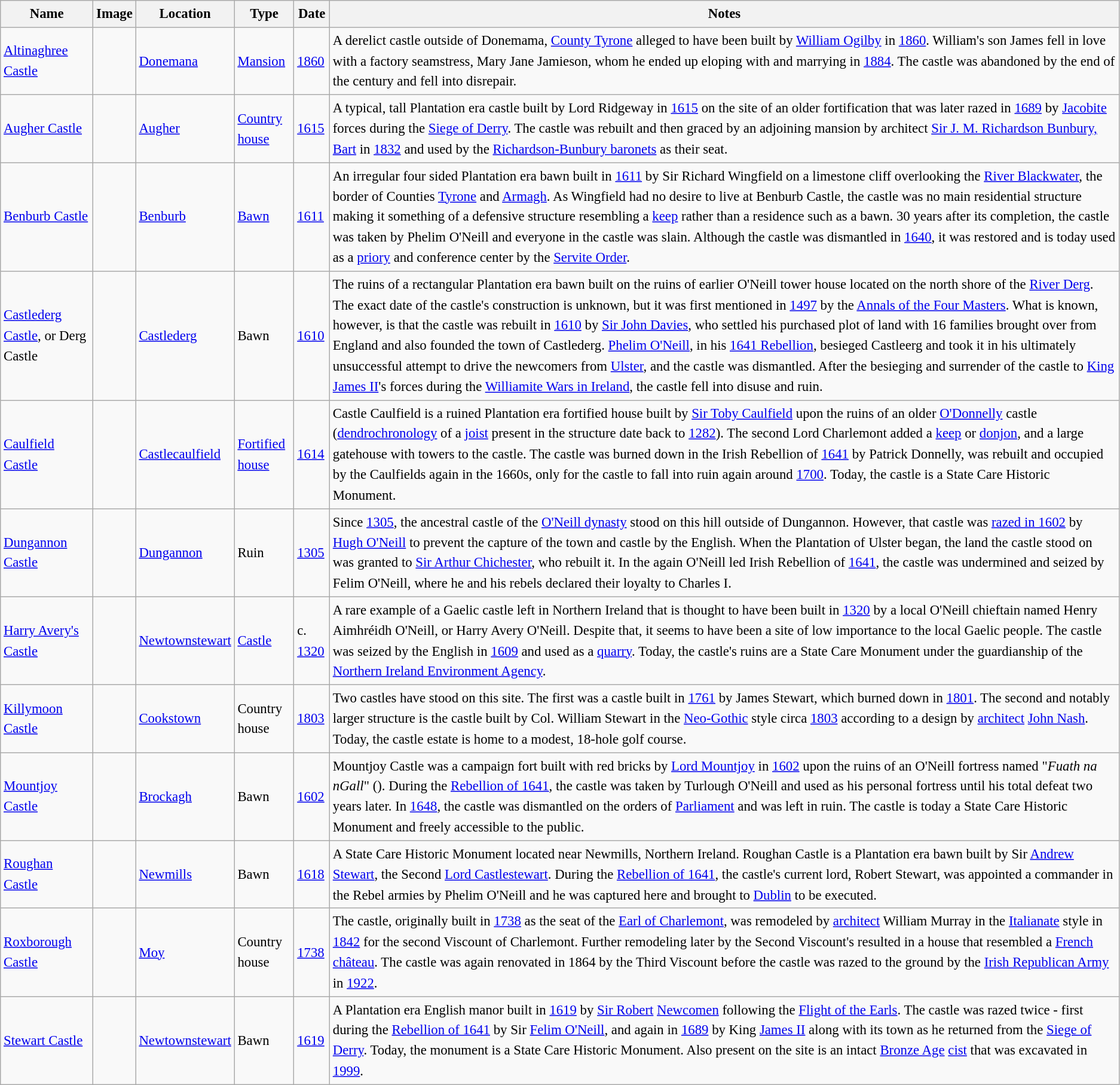<table class="wikitable sortable" style="font-size:95%;border:0px;text-align:left;line-height:150%;">
<tr>
<th>Name</th>
<th>Image</th>
<th>Location</th>
<th>Type</th>
<th>Date</th>
<th class="unsortable">Notes</th>
</tr>
<tr>
<td><a href='#'>Altinaghree Castle</a></td>
<td></td>
<td><a href='#'>Donemana</a> </td>
<td><a href='#'>Mansion</a></td>
<td><a href='#'>1860</a></td>
<td>A derelict castle outside of Donemama, <a href='#'>County Tyrone</a> alleged to have been built by <a href='#'>William Ogilby</a> in <a href='#'>1860</a>. William's son James fell in love with a factory seamstress, Mary Jane Jamieson, whom he ended up eloping with and marrying in <a href='#'>1884</a>. The castle was abandoned by the end of the century and fell into disrepair.</td>
</tr>
<tr>
<td><a href='#'>Augher Castle</a></td>
<td></td>
<td><a href='#'>Augher</a> </td>
<td><a href='#'>Country house</a></td>
<td><a href='#'>1615</a></td>
<td>A typical,  tall Plantation era castle built by Lord Ridgeway in <a href='#'>1615</a> on the site of an older fortification that was later razed in <a href='#'>1689</a> by <a href='#'>Jacobite</a> forces during the <a href='#'>Siege of Derry</a>. The castle was rebuilt and then graced by an adjoining mansion by architect <a href='#'>Sir J. M. Richardson Bunbury, Bart</a> in <a href='#'>1832</a> and used by the <a href='#'>Richardson-Bunbury baronets</a> as their seat.</td>
</tr>
<tr>
<td><a href='#'>Benburb Castle</a></td>
<td></td>
<td><a href='#'>Benburb</a> </td>
<td><a href='#'>Bawn</a></td>
<td><a href='#'>1611</a></td>
<td>An irregular four sided Plantation era bawn built in <a href='#'>1611</a> by Sir Richard Wingfield on a limestone cliff overlooking the <a href='#'>River Blackwater</a>, the border of Counties <a href='#'>Tyrone</a> and <a href='#'>Armagh</a>. As Wingfield had no desire to live at Benburb Castle, the castle was no main residential structure making it something of a defensive structure resembling a <a href='#'>keep</a> rather than a residence such as a bawn. 30 years after its completion, the castle was taken by Phelim O'Neill and everyone in the castle was slain. Although the castle was dismantled in <a href='#'>1640</a>, it was restored and is today used as a <a href='#'>priory</a> and conference center by the <a href='#'>Servite Order</a>.</td>
</tr>
<tr>
<td><a href='#'>Castlederg Castle</a>, or Derg Castle</td>
<td></td>
<td><a href='#'>Castlederg</a> </td>
<td>Bawn</td>
<td><a href='#'>1610</a></td>
<td>The ruins of a rectangular Plantation era bawn built on the ruins of earlier O'Neill tower house located on the north shore of the <a href='#'>River Derg</a>. The exact date of the castle's construction is unknown, but it was first mentioned in <a href='#'>1497</a> by the <a href='#'>Annals of the Four Masters</a>. What is known, however, is that the castle was rebuilt in <a href='#'>1610</a> by <a href='#'>Sir John Davies</a>, who settled his purchased plot of land with 16 families brought over from England and also founded the town of Castlederg. <a href='#'>Phelim O'Neill</a>, in his <a href='#'>1641 Rebellion</a>, besieged Castleerg and took it in his ultimately unsuccessful attempt to drive the newcomers from <a href='#'>Ulster</a>, and the castle was dismantled. After the besieging and surrender of the castle to <a href='#'>King James II</a>'s forces during the <a href='#'>Williamite Wars in Ireland</a>, the castle fell into disuse and ruin.</td>
</tr>
<tr>
<td><a href='#'>Caulfield Castle</a></td>
<td></td>
<td><a href='#'>Castlecaulfield</a> </td>
<td><a href='#'>Fortified house</a></td>
<td><a href='#'>1614</a></td>
<td>Castle Caulfield is a ruined Plantation era fortified house built by <a href='#'>Sir Toby Caulfield</a> upon the ruins of an older <a href='#'>O'Donnelly</a> castle (<a href='#'>dendrochronology</a> of a <a href='#'>joist</a> present in the structure date back to <a href='#'>1282</a>). The second Lord Charlemont added a <a href='#'>keep</a> or <a href='#'>donjon</a>, and a large gatehouse with towers to the castle. The castle was burned down in the Irish Rebellion of <a href='#'>1641</a> by Patrick Donnelly, was rebuilt and occupied by the Caulfields again in the 1660s, only for the castle to fall into ruin again around <a href='#'>1700</a>. Today, the castle is a State Care Historic Monument.</td>
</tr>
<tr>
<td><a href='#'>Dungannon Castle</a></td>
<td></td>
<td><a href='#'>Dungannon</a> </td>
<td>Ruin</td>
<td><a href='#'>1305</a></td>
<td>Since <a href='#'>1305</a>, the ancestral castle of the <a href='#'>O'Neill dynasty</a> stood on this hill outside of Dungannon. However, that castle was <a href='#'>razed in 1602</a> by <a href='#'>Hugh O'Neill</a> to prevent the capture of the town and castle by the English. When the Plantation of Ulster began, the land the castle stood on was granted to <a href='#'>Sir Arthur Chichester</a>, who rebuilt it. In the again O'Neill led Irish Rebellion of <a href='#'>1641</a>, the castle was undermined and seized by Felim O'Neill, where he and his rebels declared their loyalty to Charles I.</td>
</tr>
<tr>
<td><a href='#'>Harry Avery's Castle</a></td>
<td></td>
<td><a href='#'>Newtownstewart</a> </td>
<td><a href='#'>Castle</a></td>
<td>c. <a href='#'>1320</a></td>
<td>A rare example of a Gaelic castle left in Northern Ireland that is thought to have been built in <a href='#'>1320</a> by a local O'Neill chieftain named Henry Aimhréidh O'Neill, or Harry Avery O'Neill. Despite that, it seems to have been a site of low importance to the local Gaelic people. The castle was seized by the English in <a href='#'>1609</a> and used as a <a href='#'>quarry</a>. Today, the castle's ruins are a State Care Monument under the guardianship of the <a href='#'>Northern Ireland Environment Agency</a>.</td>
</tr>
<tr>
<td><a href='#'>Killymoon Castle</a></td>
<td></td>
<td><a href='#'>Cookstown</a> </td>
<td>Country house</td>
<td><a href='#'>1803</a></td>
<td>Two castles have stood on this site. The first was a castle built in <a href='#'>1761</a> by James Stewart, which burned down in <a href='#'>1801</a>. The second and notably larger structure is the castle built by Col. William Stewart in the <a href='#'>Neo-Gothic</a> style circa <a href='#'>1803</a> according to a design by <a href='#'>architect</a> <a href='#'>John Nash</a>. Today, the castle estate is home to a modest, 18-hole golf course.</td>
</tr>
<tr>
<td><a href='#'>Mountjoy Castle</a></td>
<td></td>
<td><a href='#'>Brockagh</a> </td>
<td>Bawn</td>
<td><a href='#'>1602</a></td>
<td>Mountjoy Castle was a campaign fort built with red bricks by <a href='#'>Lord Mountjoy</a> in <a href='#'>1602</a> upon the ruins of an O'Neill fortress named "<em>Fuath na nGall</em>" (). During the <a href='#'>Rebellion of 1641</a>, the castle was taken by Turlough O'Neill and used as his personal fortress until his total defeat two years later. In <a href='#'>1648</a>, the castle was dismantled on the orders of <a href='#'>Parliament</a> and was left in ruin. The castle is today a State Care Historic Monument and freely accessible to the public.</td>
</tr>
<tr>
<td><a href='#'>Roughan Castle</a></td>
<td></td>
<td><a href='#'>Newmills</a> </td>
<td>Bawn</td>
<td><a href='#'>1618</a></td>
<td>A State Care Historic Monument located near Newmills, Northern Ireland. Roughan Castle is a Plantation era bawn built by Sir <a href='#'>Andrew Stewart</a>, the Second <a href='#'>Lord Castlestewart</a>. During the <a href='#'>Rebellion of 1641</a>, the castle's current lord, Robert Stewart, was appointed a commander in the Rebel armies by Phelim O'Neill and he was captured here and brought to <a href='#'>Dublin</a> to be executed.</td>
</tr>
<tr>
<td><a href='#'>Roxborough Castle</a></td>
<td></td>
<td><a href='#'>Moy</a> </td>
<td>Country house</td>
<td><a href='#'>1738</a></td>
<td>The castle, originally built in <a href='#'>1738</a> as the seat of the <a href='#'>Earl of Charlemont</a>, was remodeled by <a href='#'>architect</a> William Murray in the <a href='#'>Italianate</a> style in <a href='#'>1842</a> for the second Viscount of Charlemont. Further remodeling later by the Second Viscount's resulted in a house that resembled a <a href='#'>French</a> <a href='#'>château</a>. The castle was again renovated in 1864 by the Third Viscount before the castle was razed to the ground by the <a href='#'>Irish Republican Army</a> in <a href='#'>1922</a>.</td>
</tr>
<tr>
<td><a href='#'>Stewart Castle</a></td>
<td></td>
<td><a href='#'>Newtownstewart</a> </td>
<td>Bawn</td>
<td><a href='#'>1619</a></td>
<td>A Plantation era English manor built in <a href='#'>1619</a> by <a href='#'>Sir Robert</a> <a href='#'>Newcomen</a> following the <a href='#'>Flight of the Earls</a>. The castle was razed twice - first during the <a href='#'>Rebellion of 1641</a> by Sir <a href='#'>Felim O'Neill</a>, and again in <a href='#'>1689</a> by King <a href='#'>James II</a> along with its town as he returned from the <a href='#'>Siege of Derry</a>. Today, the monument is a State Care Historic Monument. Also present on the site is an intact <a href='#'>Bronze Age</a> <a href='#'>cist</a> that was excavated in <a href='#'>1999</a>.</td>
</tr>
</table>
